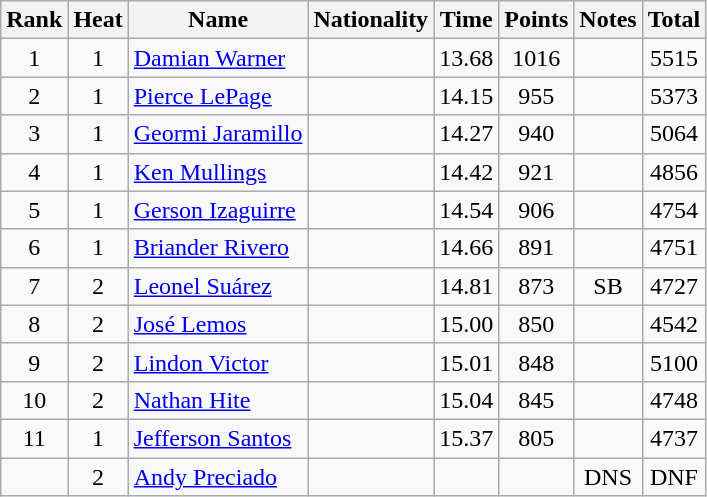<table class="wikitable sortable" style="text-align:center">
<tr>
<th>Rank</th>
<th>Heat</th>
<th>Name</th>
<th>Nationality</th>
<th>Time</th>
<th>Points</th>
<th>Notes</th>
<th>Total</th>
</tr>
<tr>
<td>1</td>
<td>1</td>
<td align=left><a href='#'>Damian Warner</a></td>
<td align=left></td>
<td>13.68</td>
<td>1016</td>
<td></td>
<td>5515</td>
</tr>
<tr>
<td>2</td>
<td>1</td>
<td align=left><a href='#'>Pierce LePage</a></td>
<td align=left></td>
<td>14.15</td>
<td>955</td>
<td></td>
<td>5373</td>
</tr>
<tr>
<td>3</td>
<td>1</td>
<td align=left><a href='#'>Geormi Jaramillo</a></td>
<td align=left></td>
<td>14.27</td>
<td>940</td>
<td></td>
<td>5064</td>
</tr>
<tr>
<td>4</td>
<td>1</td>
<td align=left><a href='#'>Ken Mullings</a></td>
<td align=left></td>
<td>14.42</td>
<td>921</td>
<td></td>
<td>4856</td>
</tr>
<tr>
<td>5</td>
<td>1</td>
<td align=left><a href='#'>Gerson Izaguirre</a></td>
<td align=left></td>
<td>14.54</td>
<td>906</td>
<td></td>
<td>4754</td>
</tr>
<tr>
<td>6</td>
<td>1</td>
<td align=left><a href='#'>Briander Rivero</a></td>
<td align=left></td>
<td>14.66</td>
<td>891</td>
<td></td>
<td>4751</td>
</tr>
<tr>
<td>7</td>
<td>2</td>
<td align=left><a href='#'>Leonel Suárez</a></td>
<td align=left></td>
<td>14.81</td>
<td>873</td>
<td>SB</td>
<td>4727</td>
</tr>
<tr>
<td>8</td>
<td>2</td>
<td align=left><a href='#'>José Lemos</a></td>
<td align=left></td>
<td>15.00</td>
<td>850</td>
<td></td>
<td>4542</td>
</tr>
<tr>
<td>9</td>
<td>2</td>
<td align=left><a href='#'>Lindon Victor</a></td>
<td align=left></td>
<td>15.01</td>
<td>848</td>
<td></td>
<td>5100</td>
</tr>
<tr>
<td>10</td>
<td>2</td>
<td align=left><a href='#'>Nathan Hite</a></td>
<td align=left></td>
<td>15.04</td>
<td>845</td>
<td></td>
<td>4748</td>
</tr>
<tr>
<td>11</td>
<td>1</td>
<td align=left><a href='#'>Jefferson Santos</a></td>
<td align=left></td>
<td>15.37</td>
<td>805</td>
<td></td>
<td>4737</td>
</tr>
<tr>
<td></td>
<td>2</td>
<td align=left><a href='#'>Andy Preciado</a></td>
<td align=left></td>
<td></td>
<td></td>
<td>DNS</td>
<td>DNF</td>
</tr>
</table>
